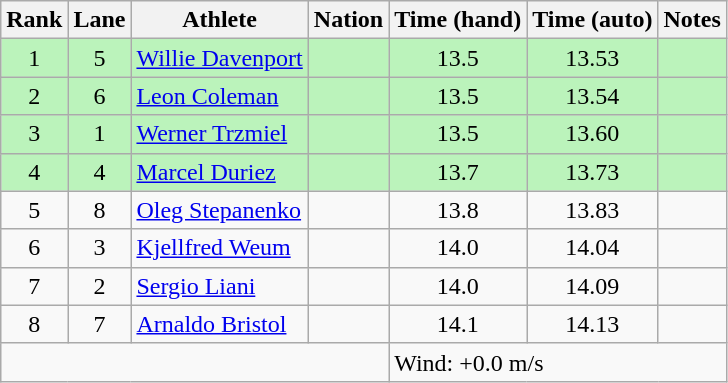<table class="wikitable sortable" style="text-align:center">
<tr>
<th>Rank</th>
<th>Lane</th>
<th>Athlete</th>
<th>Nation</th>
<th>Time (hand)</th>
<th>Time (auto)</th>
<th>Notes</th>
</tr>
<tr bgcolor=bbf3bb>
<td>1</td>
<td>5</td>
<td align=left><a href='#'>Willie Davenport</a></td>
<td align=left></td>
<td>13.5</td>
<td>13.53</td>
<td></td>
</tr>
<tr bgcolor=bbf3bb>
<td>2</td>
<td>6</td>
<td align=left><a href='#'>Leon Coleman</a></td>
<td align=left></td>
<td>13.5</td>
<td>13.54</td>
<td></td>
</tr>
<tr bgcolor=bbf3bb>
<td>3</td>
<td>1</td>
<td align=left><a href='#'>Werner Trzmiel</a></td>
<td align=left></td>
<td>13.5</td>
<td>13.60</td>
<td></td>
</tr>
<tr bgcolor=bbf3bb>
<td>4</td>
<td>4</td>
<td align=left><a href='#'>Marcel Duriez</a></td>
<td align=left></td>
<td>13.7</td>
<td>13.73</td>
<td></td>
</tr>
<tr>
<td>5</td>
<td>8</td>
<td align=left><a href='#'>Oleg Stepanenko</a></td>
<td align=left></td>
<td>13.8</td>
<td>13.83</td>
<td></td>
</tr>
<tr>
<td>6</td>
<td>3</td>
<td align=left><a href='#'>Kjellfred Weum</a></td>
<td align=left></td>
<td>14.0</td>
<td>14.04</td>
<td></td>
</tr>
<tr>
<td>7</td>
<td>2</td>
<td align=left><a href='#'>Sergio Liani</a></td>
<td align=left></td>
<td>14.0</td>
<td>14.09</td>
<td></td>
</tr>
<tr>
<td>8</td>
<td>7</td>
<td align=left><a href='#'>Arnaldo Bristol</a></td>
<td align=left></td>
<td>14.1</td>
<td>14.13</td>
<td></td>
</tr>
<tr class="sortbottom">
<td colspan=4></td>
<td colspan="3" style="text-align:left;">Wind: +0.0 m/s</td>
</tr>
</table>
